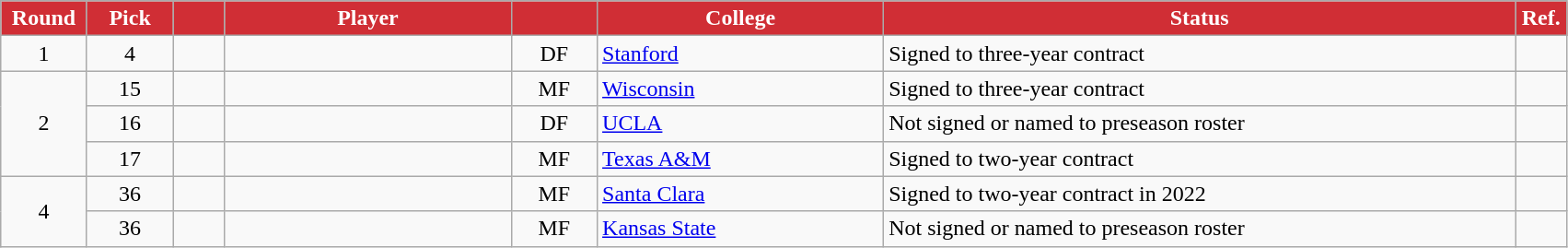<table class="wikitable sortable" style="text-align:left;">
<tr>
<th style="background:#d02e35; color:#fff; width:55px;">Round</th>
<th style="background:#d02e35; color:#fff; width:55px;">Pick</th>
<th style="background:#d02e35; color:#fff; width:30px;"></th>
<th style="background:#d02e35; color:#fff; width:200px;">Player</th>
<th style="background:#d02e35; color:#fff; width:55px;"></th>
<th style="background:#d02e35; color:#fff; width:200px;">College</th>
<th style="background:#d02e35; color:#fff; width:450px;">Status</th>
<th style="background:#d02e35; color:#fff; width:30px;">Ref.</th>
</tr>
<tr>
<td align="center">1</td>
<td align="center">4</td>
<td></td>
<td></td>
<td align="center">DF</td>
<td><a href='#'>Stanford</a></td>
<td>Signed to three-year contract</td>
<td></td>
</tr>
<tr>
<td rowspan="3" align="center">2</td>
<td align="center">15</td>
<td></td>
<td></td>
<td align="center">MF</td>
<td><a href='#'>Wisconsin</a></td>
<td>Signed to three-year contract</td>
<td></td>
</tr>
<tr>
<td align="center">16</td>
<td></td>
<td></td>
<td align="center">DF</td>
<td><a href='#'>UCLA</a></td>
<td>Not signed or named to preseason roster</td>
<td></td>
</tr>
<tr>
<td align="center">17</td>
<td></td>
<td></td>
<td align="center">MF</td>
<td><a href='#'>Texas A&M</a></td>
<td>Signed to two-year contract</td>
<td></td>
</tr>
<tr>
<td rowspan="2" align="center">4</td>
<td align="center">36</td>
<td></td>
<td></td>
<td align="center">MF</td>
<td><a href='#'>Santa Clara</a></td>
<td>Signed to two-year contract in 2022</td>
<td></td>
</tr>
<tr>
<td align="center">36</td>
<td></td>
<td></td>
<td align="center">MF</td>
<td><a href='#'>Kansas State</a></td>
<td>Not signed or named to preseason roster</td>
<td></td>
</tr>
</table>
